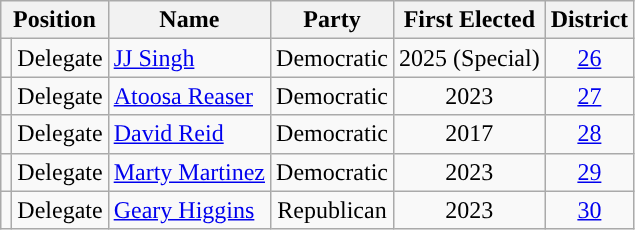<table class=wikitable>
<tr>
<th colspan=2 align=center valign=bottom>Position</th>
<th style="text-align:center;">Name</th>
<th valign=bottom>Party</th>
<th valign=bottom align=center>First Elected</th>
<th valign=bottom align=center>District</th>
</tr>
<tr>
<td style="background-color:"></td>
<td>Delegate</td>
<td><a href='#'>JJ Singh</a></td>
<td style="text-align:center;">Democratic</td>
<td style="text-align:center;">2025 (Special)</td>
<td style="text-align:center;"><a href='#'>26</a></td>
</tr>
<tr>
<td style="background-color:"></td>
<td>Delegate</td>
<td><a href='#'>Atoosa Reaser</a></td>
<td style="text-align:center;">Democratic</td>
<td style="text-align:center;">2023</td>
<td style="text-align:center;"><a href='#'>27</a></td>
</tr>
<tr>
<td style="background-color:"></td>
<td>Delegate</td>
<td><a href='#'>David Reid</a></td>
<td style="text-align:center;">Democratic</td>
<td style="text-align:center;">2017</td>
<td style="text-align:center;"><a href='#'>28</a></td>
</tr>
<tr>
<td style="background-color:"></td>
<td>Delegate</td>
<td><a href='#'>Marty Martinez</a></td>
<td style="text-align:center;">Democratic</td>
<td style="text-align:center;">2023</td>
<td style="text-align:center;"><a href='#'>29</a></td>
</tr>
<tr>
<td style="background-color:"></td>
<td>Delegate</td>
<td><a href='#'>Geary Higgins</a></td>
<td style="text-align:center;">Republican</td>
<td style="text-align:center;">2023</td>
<td style="text-align:center;"><a href='#'>30</a></td>
</tr>
</table>
